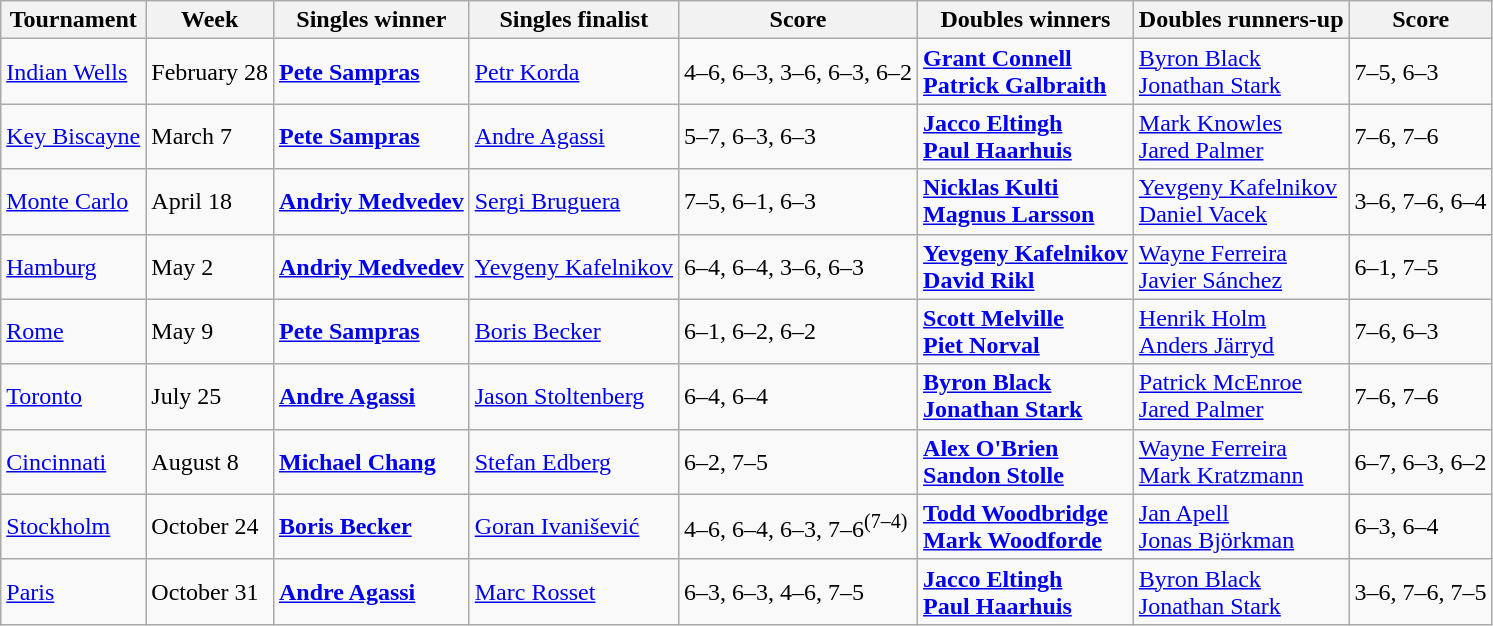<table class="wikitable">
<tr>
<th>Tournament</th>
<th>Week</th>
<th>Singles winner</th>
<th>Singles finalist</th>
<th>Score</th>
<th>Doubles winners</th>
<th>Doubles runners-up</th>
<th>Score</th>
</tr>
<tr>
<td><a href='#'>Indian Wells</a></td>
<td>February 28</td>
<td> <strong><a href='#'>Pete Sampras</a></strong></td>
<td> <a href='#'>Petr Korda</a></td>
<td>4–6, 6–3, 3–6, 6–3, 6–2</td>
<td> <strong><a href='#'>Grant Connell</a></strong> <br>  <strong><a href='#'>Patrick Galbraith</a></strong></td>
<td> <a href='#'>Byron Black</a> <br>  <a href='#'>Jonathan Stark</a></td>
<td>7–5, 6–3</td>
</tr>
<tr>
<td><a href='#'>Key Biscayne</a></td>
<td>March 7</td>
<td> <strong><a href='#'>Pete Sampras</a></strong></td>
<td> <a href='#'>Andre Agassi</a></td>
<td>5–7, 6–3, 6–3</td>
<td> <strong><a href='#'>Jacco Eltingh</a></strong> <br>  <strong><a href='#'>Paul Haarhuis</a></strong></td>
<td> <a href='#'>Mark Knowles</a> <br>  <a href='#'>Jared Palmer</a></td>
<td>7–6, 7–6</td>
</tr>
<tr>
<td><a href='#'>Monte Carlo</a></td>
<td>April 18</td>
<td> <strong><a href='#'>Andriy Medvedev</a></strong></td>
<td> <a href='#'>Sergi Bruguera</a></td>
<td>7–5, 6–1, 6–3</td>
<td> <strong><a href='#'>Nicklas Kulti</a></strong> <br>  <strong><a href='#'>Magnus Larsson</a></strong></td>
<td> <a href='#'>Yevgeny Kafelnikov</a> <br>  <a href='#'>Daniel Vacek</a></td>
<td>3–6, 7–6, 6–4</td>
</tr>
<tr>
<td><a href='#'>Hamburg</a></td>
<td>May 2</td>
<td> <strong><a href='#'>Andriy Medvedev</a></strong></td>
<td> <a href='#'>Yevgeny Kafelnikov</a></td>
<td>6–4, 6–4, 3–6, 6–3</td>
<td> <strong><a href='#'>Yevgeny Kafelnikov</a></strong> <br>  <strong><a href='#'>David Rikl</a></strong></td>
<td> <a href='#'>Wayne Ferreira</a> <br>  <a href='#'>Javier Sánchez</a></td>
<td>6–1, 7–5</td>
</tr>
<tr>
<td><a href='#'>Rome</a></td>
<td>May 9</td>
<td> <strong><a href='#'>Pete Sampras</a></strong></td>
<td> <a href='#'>Boris Becker</a></td>
<td>6–1, 6–2, 6–2</td>
<td> <strong><a href='#'>Scott Melville</a></strong> <br>  <strong><a href='#'>Piet Norval</a></strong></td>
<td> <a href='#'>Henrik Holm</a> <br>  <a href='#'>Anders Järryd</a></td>
<td>7–6, 6–3</td>
</tr>
<tr>
<td><a href='#'>Toronto</a></td>
<td>July 25</td>
<td> <strong><a href='#'>Andre Agassi</a></strong></td>
<td> <a href='#'>Jason Stoltenberg</a></td>
<td>6–4, 6–4</td>
<td> <strong><a href='#'>Byron Black</a></strong> <br>  <strong><a href='#'>Jonathan Stark</a></strong></td>
<td> <a href='#'>Patrick McEnroe</a> <br>  <a href='#'>Jared Palmer</a></td>
<td>7–6, 7–6</td>
</tr>
<tr>
<td><a href='#'>Cincinnati</a></td>
<td>August 8</td>
<td> <strong><a href='#'>Michael Chang</a></strong></td>
<td> <a href='#'>Stefan Edberg</a></td>
<td>6–2, 7–5</td>
<td> <strong><a href='#'>Alex O'Brien</a></strong> <br>  <strong><a href='#'>Sandon Stolle</a></strong></td>
<td> <a href='#'>Wayne Ferreira</a> <br>  <a href='#'>Mark Kratzmann</a></td>
<td>6–7, 6–3, 6–2</td>
</tr>
<tr>
<td><a href='#'>Stockholm</a></td>
<td>October 24</td>
<td> <strong><a href='#'>Boris Becker</a></strong></td>
<td> <a href='#'>Goran Ivanišević</a></td>
<td>4–6, 6–4, 6–3, 7–6<sup>(7–4)</sup></td>
<td> <strong><a href='#'>Todd Woodbridge</a></strong> <br>  <strong><a href='#'>Mark Woodforde</a></strong></td>
<td> <a href='#'>Jan Apell</a> <br>  <a href='#'>Jonas Björkman</a></td>
<td>6–3, 6–4</td>
</tr>
<tr>
<td><a href='#'>Paris</a></td>
<td>October 31</td>
<td> <strong><a href='#'>Andre Agassi</a></strong></td>
<td> <a href='#'>Marc Rosset</a></td>
<td>6–3, 6–3, 4–6, 7–5</td>
<td> <strong><a href='#'>Jacco Eltingh</a></strong> <br>  <strong><a href='#'>Paul Haarhuis</a></strong></td>
<td> <a href='#'>Byron Black</a> <br>  <a href='#'>Jonathan Stark</a></td>
<td>3–6, 7–6, 7–5</td>
</tr>
</table>
